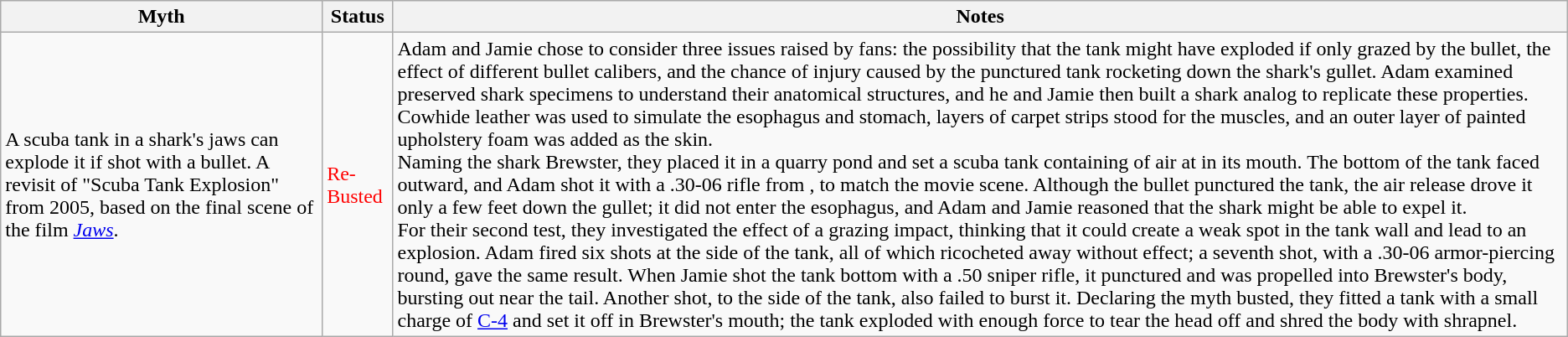<table class="wikitable plainrowheaders">
<tr>
<th scope"col">Myth</th>
<th scope"col">Status</th>
<th scope"col">Notes</th>
</tr>
<tr>
<td scope"row">A scuba tank in a shark's jaws can explode it if shot with a bullet. A revisit of "Scuba Tank Explosion" from 2005, based on the final scene of the film <em><a href='#'>Jaws</a></em>.</td>
<td style="color:red">Re-Busted</td>
<td>Adam and Jamie chose to consider three issues raised by fans: the possibility that the tank might have exploded if only grazed by the bullet, the effect of different bullet calibers, and the chance of injury caused by the punctured tank rocketing down the shark's gullet. Adam examined preserved shark specimens to understand their anatomical structures, and he and Jamie then built a shark analog to replicate these properties. Cowhide leather was used to simulate the esophagus and stomach, layers of carpet strips stood for the muscles, and an outer layer of painted upholstery foam was added as the skin.<br>Naming the shark Brewster, they placed it in a quarry pond and set a scuba tank containing  of air at  in its mouth. The bottom of the tank faced outward, and Adam shot it with a .30-06 rifle from , to match the movie scene. Although the bullet punctured the tank, the air release drove it only a few feet down the gullet; it did not enter the esophagus, and Adam and Jamie reasoned that the shark might be able to expel it.<br>For their second test, they investigated the effect of a grazing impact, thinking that it could create a weak spot in the tank wall and lead to an explosion. Adam fired six shots at the side of the tank, all of which ricocheted away without effect; a seventh shot, with a .30-06 armor-piercing round, gave the same result. When Jamie shot the tank bottom with a .50 sniper rifle, it punctured and was propelled into Brewster's body, bursting out near the tail. Another shot, to the side of the tank, also failed to burst it. Declaring the myth busted, they fitted a tank with a small charge of <a href='#'>C-4</a> and set it off in Brewster's mouth; the tank exploded with enough force to tear the head off and shred the body with shrapnel.</td>
</tr>
</table>
